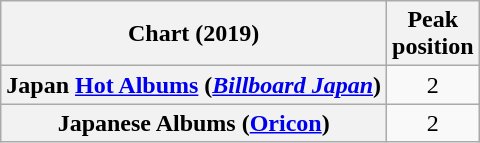<table class="wikitable sortable plainrowheaders" style="text-align:center">
<tr>
<th scope="col">Chart (2019)</th>
<th scope="col">Peak<br>position</th>
</tr>
<tr>
<th scope="row">Japan <a href='#'>Hot Albums</a> (<em><a href='#'>Billboard Japan</a></em>)</th>
<td>2</td>
</tr>
<tr>
<th scope="row">Japanese Albums (<a href='#'>Oricon</a>)</th>
<td>2</td>
</tr>
</table>
